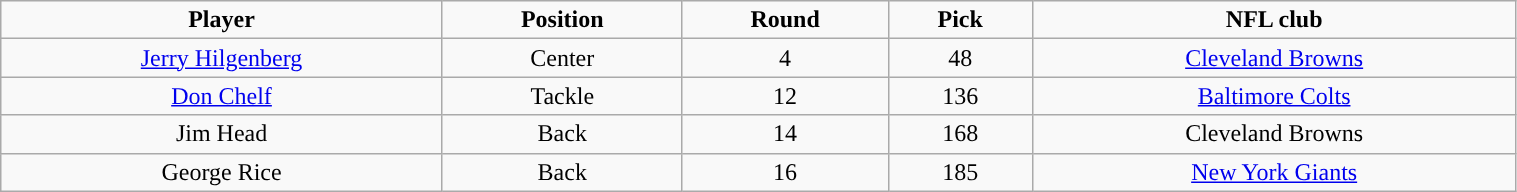<table class="wikitable" width="80%">
<tr align="center">
<td><strong>Player</strong></td>
<td><strong>Position</strong></td>
<td><strong>Round</strong></td>
<td><strong>Pick</strong></td>
<td><strong>NFL club</strong></td>
</tr>
<tr align="center" bgcolor="">
<td><a href='#'>Jerry Hilgenberg</a></td>
<td>Center</td>
<td>4</td>
<td>48</td>
<td><a href='#'>Cleveland Browns</a></td>
</tr>
<tr align="center" bgcolor="">
<td><a href='#'>Don Chelf</a></td>
<td>Tackle</td>
<td>12</td>
<td>136</td>
<td><a href='#'>Baltimore Colts</a></td>
</tr>
<tr align="center" bgcolor="">
<td>Jim Head</td>
<td>Back</td>
<td>14</td>
<td>168</td>
<td>Cleveland Browns</td>
</tr>
<tr align="center" bgcolor="">
<td>George Rice</td>
<td>Back</td>
<td>16</td>
<td>185</td>
<td><a href='#'>New York Giants</a></td>
</tr>
</table>
